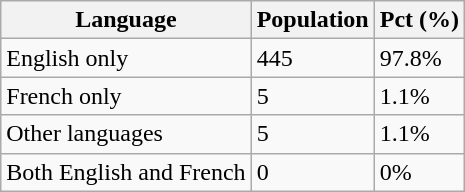<table class="wikitable">
<tr>
<th>Language</th>
<th>Population</th>
<th>Pct (%)</th>
</tr>
<tr>
<td>English only</td>
<td>445</td>
<td>97.8%</td>
</tr>
<tr>
<td>French only</td>
<td>5</td>
<td>1.1%</td>
</tr>
<tr>
<td>Other languages</td>
<td>5</td>
<td>1.1%</td>
</tr>
<tr>
<td>Both English and French</td>
<td>0</td>
<td>0%</td>
</tr>
</table>
